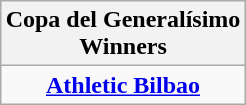<table class="wikitable" style="text-align: center; margin: 0 auto;">
<tr>
<th>Copa del Generalísimo<br>Winners</th>
</tr>
<tr>
<td><strong><a href='#'>Athletic Bilbao</a></strong></td>
</tr>
</table>
